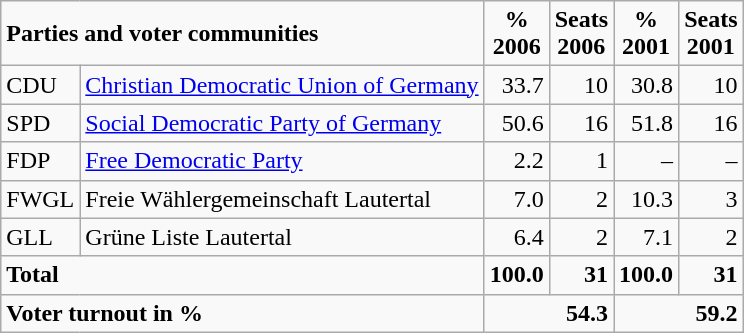<table class="wikitable">
<tr -->
<td colspan="2"><strong>Parties and voter communities</strong></td>
<td align="center"><strong>%<br>2006</strong></td>
<td align="center"><strong>Seats<br>2006</strong></td>
<td align="center"><strong>%<br>2001</strong></td>
<td align="center"><strong>Seats<br>2001</strong></td>
</tr>
<tr --->
<td>CDU</td>
<td><a href='#'>Christian Democratic Union of Germany</a></td>
<td align="right">33.7</td>
<td align="right">10</td>
<td align="right">30.8</td>
<td align="right">10</td>
</tr>
<tr --->
<td>SPD</td>
<td><a href='#'>Social Democratic Party of Germany</a></td>
<td align="right">50.6</td>
<td align="right">16</td>
<td align="right">51.8</td>
<td align="right">16</td>
</tr>
<tr --->
<td>FDP</td>
<td><a href='#'>Free Democratic Party</a></td>
<td align="right">2.2</td>
<td align="right">1</td>
<td align="right">–</td>
<td align="right">–</td>
</tr>
<tr --->
<td>FWGL</td>
<td>Freie Wählergemeinschaft Lautertal</td>
<td align="right">7.0</td>
<td align="right">2</td>
<td align="right">10.3</td>
<td align="right">3</td>
</tr>
<tr --->
<td>GLL</td>
<td>Grüne Liste Lautertal</td>
<td align="right">6.4</td>
<td align="right">2</td>
<td align="right">7.1</td>
<td align="right">2</td>
</tr>
<tr -->
<td colspan="2"><strong>Total</strong></td>
<td align="right"><strong>100.0</strong></td>
<td align="right"><strong>31</strong></td>
<td align="right"><strong>100.0</strong></td>
<td align="right"><strong>31</strong></td>
</tr>
<tr -->
<td colspan="2"><strong>Voter turnout in %</strong></td>
<td colspan="2" align="right"><strong>54.3</strong></td>
<td colspan="2" align="right"><strong>59.2</strong></td>
</tr>
</table>
